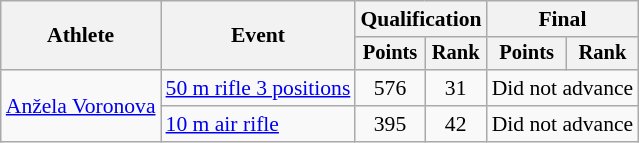<table class="wikitable" style="font-size:90%">
<tr>
<th rowspan=2>Athlete</th>
<th rowspan=2>Event</th>
<th colspan=2>Qualification</th>
<th colspan=2>Final</th>
</tr>
<tr style="font-size:95%">
<th>Points</th>
<th>Rank</th>
<th>Points</th>
<th>Rank</th>
</tr>
<tr align=center>
<td align=left rowspan=2><a href='#'>Anžela Voronova</a></td>
<td align=left><a href='#'>50 m rifle 3 positions</a></td>
<td>576</td>
<td>31</td>
<td colspan=2>Did not advance</td>
</tr>
<tr align=center>
<td align=left><a href='#'>10 m air rifle</a></td>
<td>395</td>
<td>42</td>
<td colspan=2>Did not advance</td>
</tr>
</table>
